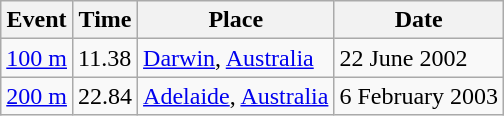<table class="wikitable">
<tr>
<th>Event</th>
<th>Time</th>
<th>Place</th>
<th>Date</th>
</tr>
<tr>
<td><a href='#'>100 m</a></td>
<td>11.38</td>
<td><a href='#'>Darwin</a>, <a href='#'>Australia</a></td>
<td>22 June 2002</td>
</tr>
<tr>
<td><a href='#'>200 m</a></td>
<td>22.84</td>
<td><a href='#'>Adelaide</a>, <a href='#'>Australia</a></td>
<td>6 February 2003</td>
</tr>
</table>
